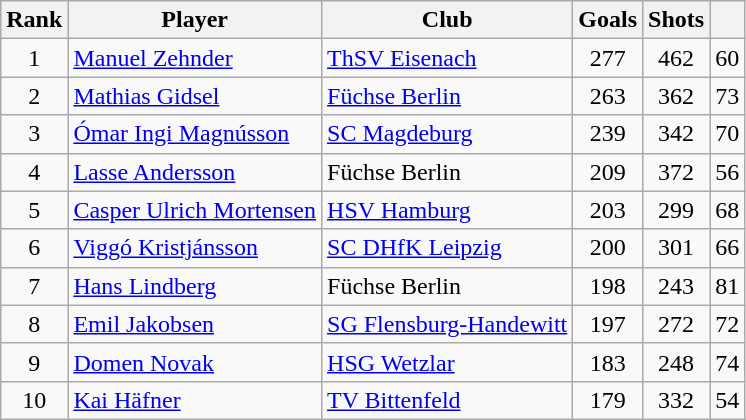<table class="wikitable sortable" style="text-align: center;">
<tr>
<th>Rank</th>
<th>Player</th>
<th>Club</th>
<th>Goals</th>
<th>Shots</th>
<th></th>
</tr>
<tr>
<td>1</td>
<td style="text-align: left;"> <a href='#'>Manuel Zehnder</a></td>
<td style="text-align: left;"><a href='#'>ThSV Eisenach</a></td>
<td>277</td>
<td>462</td>
<td>60</td>
</tr>
<tr>
<td>2</td>
<td style="text-align: left;"> <a href='#'>Mathias Gidsel</a></td>
<td style="text-align: left;"><a href='#'>Füchse Berlin</a></td>
<td>263</td>
<td>362</td>
<td>73</td>
</tr>
<tr>
<td>3</td>
<td style="text-align: left;"> <a href='#'>Ómar Ingi Magnússon</a></td>
<td style="text-align: left;"><a href='#'>SC Magdeburg</a></td>
<td>239</td>
<td>342</td>
<td>70</td>
</tr>
<tr>
<td>4</td>
<td style="text-align: left;"> <a href='#'>Lasse Andersson</a></td>
<td style="text-align: left;">Füchse Berlin</td>
<td>209</td>
<td>372</td>
<td>56</td>
</tr>
<tr>
<td>5</td>
<td style="text-align: left;"> <a href='#'>Casper Ulrich Mortensen</a></td>
<td style="text-align: left;"><a href='#'>HSV Hamburg</a></td>
<td>203</td>
<td>299</td>
<td>68</td>
</tr>
<tr>
<td>6</td>
<td style="text-align: left;"> <a href='#'>Viggó Kristjánsson</a></td>
<td style="text-align: left;"><a href='#'>SC DHfK Leipzig</a></td>
<td>200</td>
<td>301</td>
<td>66</td>
</tr>
<tr>
<td>7</td>
<td style="text-align: left;"> <a href='#'>Hans Lindberg</a></td>
<td style="text-align: left;">Füchse Berlin</td>
<td>198</td>
<td>243</td>
<td>81</td>
</tr>
<tr>
<td>8</td>
<td style="text-align: left;"> <a href='#'>Emil Jakobsen</a></td>
<td style="text-align: left;"><a href='#'>SG Flensburg-Handewitt</a></td>
<td>197</td>
<td>272</td>
<td>72</td>
</tr>
<tr>
<td>9</td>
<td style="text-align: left;"> <a href='#'>Domen Novak</a></td>
<td style="text-align: left;"><a href='#'>HSG Wetzlar</a></td>
<td>183</td>
<td>248</td>
<td>74</td>
</tr>
<tr>
<td>10</td>
<td style="text-align: left;"> <a href='#'>Kai Häfner</a></td>
<td style="text-align: left;"><a href='#'>TV Bittenfeld</a></td>
<td>179</td>
<td>332</td>
<td>54</td>
</tr>
</table>
